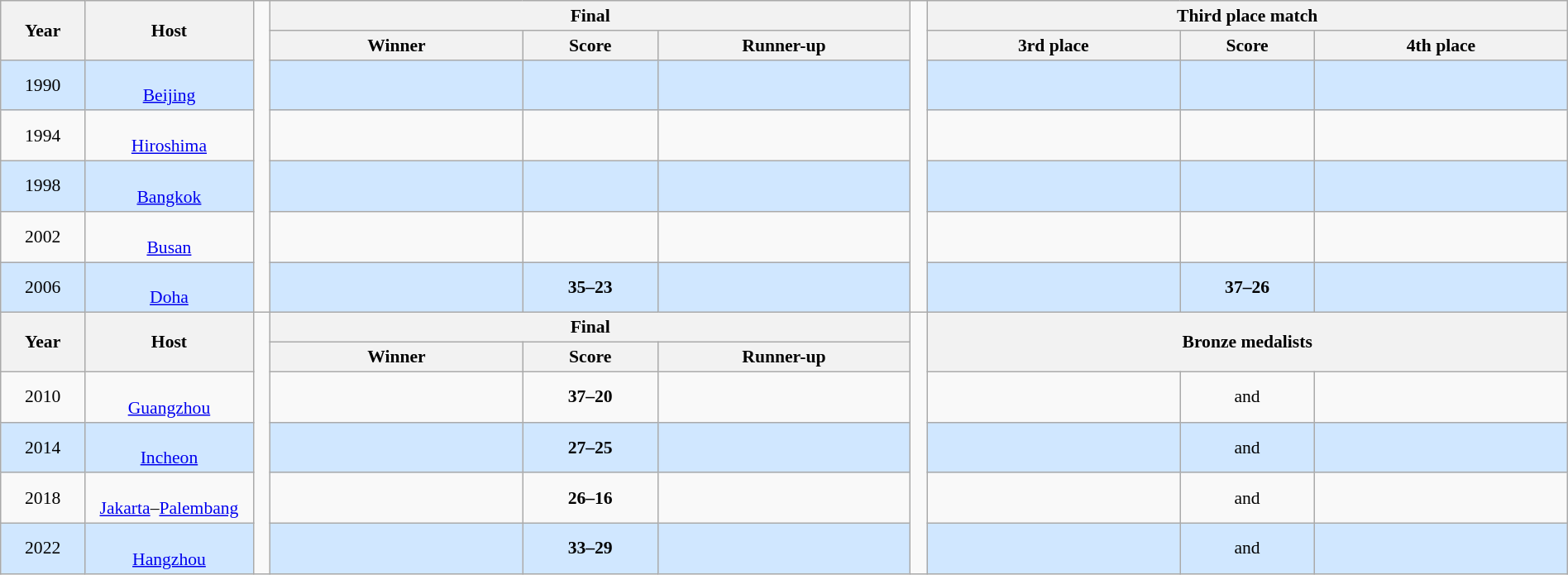<table class="wikitable" style="font-size:90%; width: 100%; text-align: center;">
<tr>
<th rowspan=2 width=5%>Year</th>
<th rowspan=2 width=10%>Host</th>
<td width=1% rowspan=7></td>
<th colspan=3>Final</th>
<td width=1% rowspan=7></td>
<th colspan=3>Third place match</th>
</tr>
<tr>
<th width=15%>Winner</th>
<th width=8%>Score</th>
<th width=15%>Runner-up</th>
<th width=15%>3rd place</th>
<th width=8%>Score</th>
<th width=15%>4th place</th>
</tr>
<tr bgcolor=#D0E7FF>
<td>1990<br></td>
<td><br><a href='#'>Beijing</a></td>
<td><strong></strong></td>
<td></td>
<td></td>
<td></td>
<td></td>
<td><br><br></td>
</tr>
<tr>
<td>1994<br></td>
<td><br><a href='#'>Hiroshima</a></td>
<td><strong></strong></td>
<td></td>
<td></td>
<td></td>
<td></td>
<td></td>
</tr>
<tr bgcolor=#D0E7FF>
<td>1998<br></td>
<td><br><a href='#'>Bangkok</a></td>
<td><strong></strong></td>
<td></td>
<td></td>
<td></td>
<td></td>
<td></td>
</tr>
<tr>
<td>2002<br></td>
<td><br><a href='#'>Busan</a></td>
<td><strong></strong></td>
<td></td>
<td></td>
<td></td>
<td></td>
<td></td>
</tr>
<tr bgcolor=#D0E7FF>
<td>2006<br></td>
<td><br><a href='#'>Doha</a></td>
<td><strong></strong></td>
<td><strong>35–23</strong></td>
<td></td>
<td></td>
<td><strong>37–26</strong></td>
<td></td>
</tr>
<tr>
<th rowspan=2 width=5%>Year</th>
<th rowspan=2 width=10%>Host</th>
<td width=1% rowspan=6></td>
<th colspan=3>Final</th>
<td width=1% rowspan=6></td>
<th rowspan=2 colspan=3>Bronze medalists</th>
</tr>
<tr>
<th width=15%>Winner</th>
<th width=8%>Score</th>
<th width=15%>Runner-up</th>
</tr>
<tr>
<td>2010<br></td>
<td><br><a href='#'>Guangzhou</a></td>
<td><strong></strong></td>
<td><strong>37–20</strong></td>
<td></td>
<td></td>
<td>and</td>
<td></td>
</tr>
<tr bgcolor=#D0E7FF>
<td>2014<br></td>
<td><br><a href='#'>Incheon</a></td>
<td><strong></strong></td>
<td><strong>27–25</strong></td>
<td></td>
<td></td>
<td>and</td>
<td></td>
</tr>
<tr>
<td>2018<br></td>
<td><br><a href='#'>Jakarta</a>–<a href='#'>Palembang</a></td>
<td><strong></strong></td>
<td><strong>26–16</strong></td>
<td></td>
<td></td>
<td>and</td>
<td></td>
</tr>
<tr bgcolor=#D0E7FF>
<td>2022<br></td>
<td><br><a href='#'>Hangzhou</a></td>
<td><strong></strong></td>
<td><strong>33–29</strong></td>
<td></td>
<td></td>
<td>and</td>
<td></td>
</tr>
</table>
